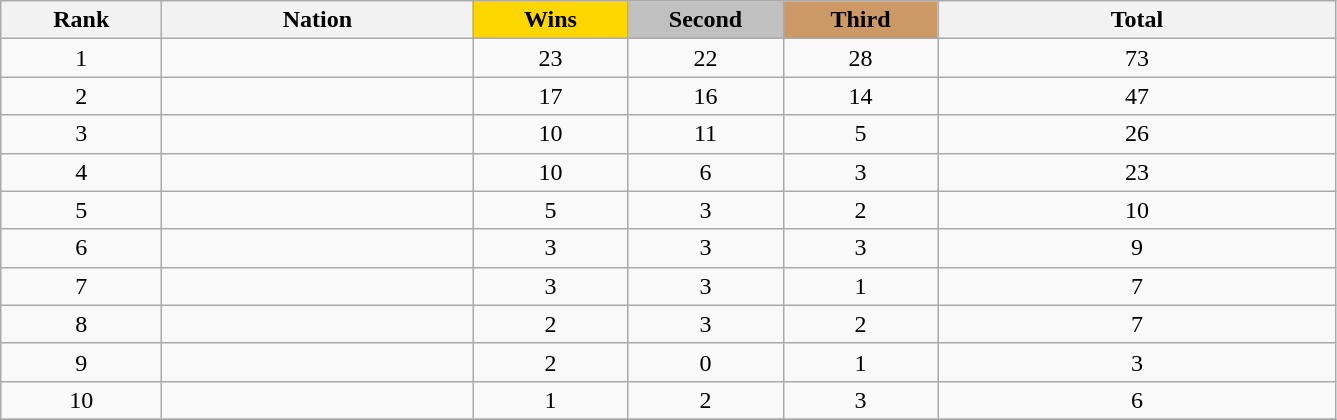<table class="wikitable sortable plainrowheaders" width=70.5% style="text-align:center">
<tr>
<th width=100px class="hintergrundfarbe5">Rank</th>
<th width=200px class="hintergrundfarbe6">Nation</th>
<th scope="col" style="background-color:gold; width:6em;">Wins</th>
<th scope="col" style="background-color:silver; width:6em;">Second</th>
<th scope="col" style="background-color:#cc9966; width:6em;">Third</th>
<th>Total</th>
</tr>
<tr>
<td>1</td>
<td align=left></td>
<td>23</td>
<td>22</td>
<td>28</td>
<td>73</td>
</tr>
<tr>
<td>2</td>
<td align=left></td>
<td>17</td>
<td>16</td>
<td>14</td>
<td>47</td>
</tr>
<tr>
<td>3</td>
<td align=left></td>
<td>10</td>
<td>11</td>
<td>5</td>
<td>26</td>
</tr>
<tr>
<td>4</td>
<td align=left></td>
<td>10</td>
<td>6</td>
<td>3</td>
<td>23</td>
</tr>
<tr>
<td>5</td>
<td align=left></td>
<td>5</td>
<td>3</td>
<td>2</td>
<td>10</td>
</tr>
<tr>
<td>6</td>
<td align=left></td>
<td>3</td>
<td>3</td>
<td>3</td>
<td>9</td>
</tr>
<tr>
<td>7</td>
<td align=left></td>
<td>3</td>
<td>3</td>
<td>1</td>
<td>7</td>
</tr>
<tr>
<td>8</td>
<td align=left></td>
<td>2</td>
<td>3</td>
<td>2</td>
<td>7</td>
</tr>
<tr>
<td>9</td>
<td align=left></td>
<td>2</td>
<td>0</td>
<td>1</td>
<td>3</td>
</tr>
<tr>
<td>10</td>
<td align=left></td>
<td>1</td>
<td>2</td>
<td>3</td>
<td>6</td>
</tr>
<tr>
</tr>
</table>
